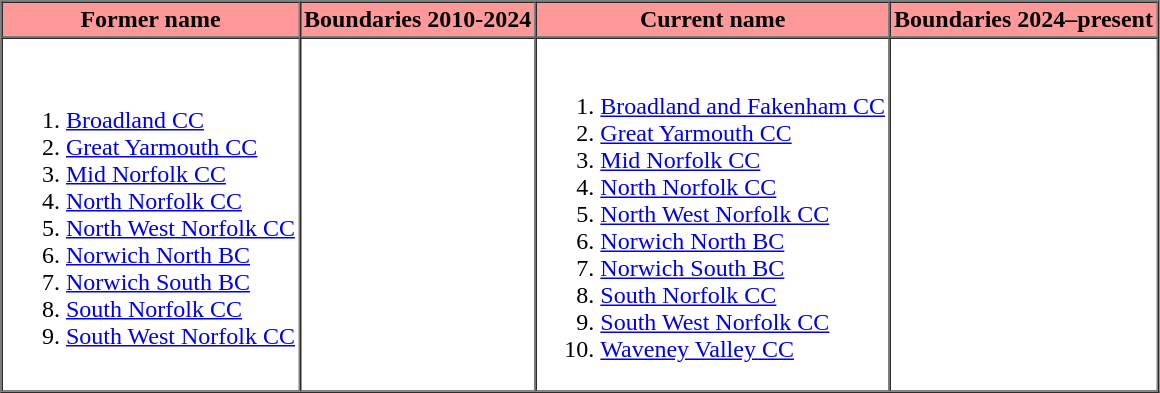<table border=1 cellpadding="2" cellspacing="0">
<tr>
<th bgcolor="#ff9999">Former name</th>
<th bgcolor="#ff9999">Boundaries 2010-2024</th>
<th bgcolor="#ff9999">Current name</th>
<th bgcolor="#ff9999">Boundaries 2024–present</th>
</tr>
<tr>
<td><br><ol><li><a href='#'>Broadland CC</a></li><li><a href='#'>Great Yarmouth CC</a></li><li><a href='#'>Mid Norfolk CC</a></li><li><a href='#'>North Norfolk CC</a></li><li><a href='#'>North West Norfolk CC</a></li><li><a href='#'>Norwich North BC</a></li><li><a href='#'>Norwich South BC</a></li><li><a href='#'>South Norfolk CC</a></li><li><a href='#'>South West Norfolk CC</a></li></ol></td>
<td></td>
<td><br><ol><li><a href='#'>Broadland and Fakenham CC</a></li><li><a href='#'>Great Yarmouth CC</a></li><li><a href='#'>Mid Norfolk CC</a></li><li><a href='#'>North Norfolk CC</a></li><li><a href='#'>North West Norfolk CC</a></li><li><a href='#'>Norwich North BC</a></li><li><a href='#'>Norwich South BC</a></li><li><a href='#'>South Norfolk CC</a></li><li><a href='#'>South West Norfolk CC</a></li><li><a href='#'>Waveney Valley CC</a></li></ol></td>
<td></td>
</tr>
<tr>
</tr>
</table>
